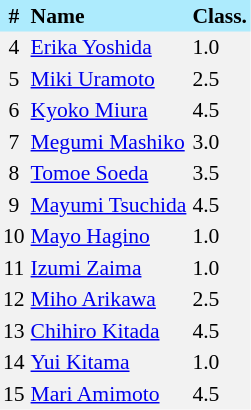<table border=0 cellpadding=2 cellspacing=0  |- bgcolor=#F2F2F2 style="text-align:center; font-size:90%;">
<tr bgcolor=#ADEBFD>
<th>#</th>
<th align=left>Name</th>
<th align=left>Class.</th>
</tr>
<tr>
<td>4</td>
<td align=left><a href='#'>Erika Yoshida</a></td>
<td align=left>1.0</td>
</tr>
<tr>
<td>5</td>
<td align=left><a href='#'>Miki Uramoto</a></td>
<td align=left>2.5</td>
</tr>
<tr>
<td>6</td>
<td align=left><a href='#'>Kyoko Miura</a></td>
<td align=left>4.5</td>
</tr>
<tr>
<td>7</td>
<td align=left><a href='#'>Megumi Mashiko</a></td>
<td align=left>3.0</td>
</tr>
<tr>
<td>8</td>
<td align=left><a href='#'>Tomoe Soeda</a></td>
<td align=left>3.5</td>
</tr>
<tr>
<td>9</td>
<td align=left><a href='#'>Mayumi Tsuchida</a></td>
<td align=left>4.5</td>
</tr>
<tr>
<td>10</td>
<td align=left><a href='#'>Mayo Hagino</a></td>
<td align=left>1.0</td>
</tr>
<tr>
<td>11</td>
<td align=left><a href='#'>Izumi Zaima</a></td>
<td align=left>1.0</td>
</tr>
<tr>
<td>12</td>
<td align=left><a href='#'>Miho Arikawa</a></td>
<td align=left>2.5</td>
</tr>
<tr>
<td>13</td>
<td align=left><a href='#'>Chihiro Kitada</a></td>
<td align=left>4.5</td>
</tr>
<tr>
<td>14</td>
<td align=left><a href='#'>Yui Kitama</a></td>
<td align=left>1.0</td>
</tr>
<tr>
<td>15</td>
<td align=left><a href='#'>Mari Amimoto</a></td>
<td align=left>4.5</td>
</tr>
</table>
